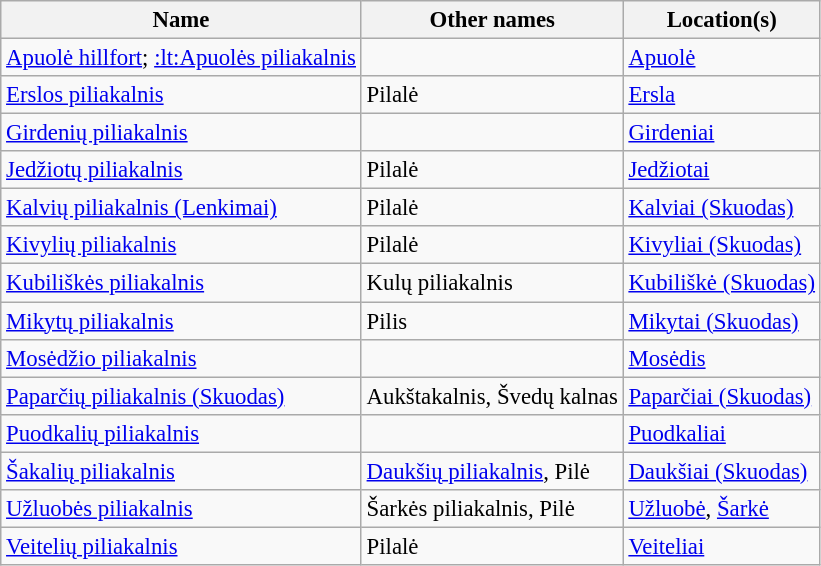<table class="wikitable" style="font-size: 95%;">
<tr>
<th>Name</th>
<th>Other names</th>
<th>Location(s)</th>
</tr>
<tr>
<td><a href='#'>Apuolė hillfort</a>; <a href='#'>:lt:Apuolės piliakalnis</a></td>
<td></td>
<td><a href='#'>Apuolė</a></td>
</tr>
<tr>
<td><a href='#'>Erslos piliakalnis</a></td>
<td>Pilalė</td>
<td><a href='#'>Ersla</a></td>
</tr>
<tr>
<td><a href='#'>Girdenių piliakalnis</a></td>
<td></td>
<td><a href='#'>Girdeniai</a></td>
</tr>
<tr>
<td><a href='#'>Jedžiotų piliakalnis</a></td>
<td>Pilalė</td>
<td><a href='#'>Jedžiotai</a></td>
</tr>
<tr>
<td><a href='#'>Kalvių piliakalnis (Lenkimai)</a></td>
<td>Pilalė</td>
<td><a href='#'>Kalviai (Skuodas)</a></td>
</tr>
<tr>
<td><a href='#'>Kivylių piliakalnis</a></td>
<td>Pilalė</td>
<td><a href='#'>Kivyliai (Skuodas)</a></td>
</tr>
<tr>
<td><a href='#'>Kubiliškės piliakalnis</a></td>
<td>Kulų piliakalnis</td>
<td><a href='#'>Kubiliškė (Skuodas)</a></td>
</tr>
<tr>
<td><a href='#'>Mikytų piliakalnis</a></td>
<td>Pilis</td>
<td><a href='#'>Mikytai (Skuodas)</a></td>
</tr>
<tr>
<td><a href='#'>Mosėdžio piliakalnis</a></td>
<td></td>
<td><a href='#'>Mosėdis</a></td>
</tr>
<tr>
<td><a href='#'>Paparčių piliakalnis (Skuodas)</a></td>
<td>Aukštakalnis, Švedų kalnas</td>
<td><a href='#'>Paparčiai (Skuodas)</a></td>
</tr>
<tr>
<td><a href='#'>Puodkalių piliakalnis</a></td>
<td></td>
<td><a href='#'>Puodkaliai</a></td>
</tr>
<tr>
<td><a href='#'>Šakalių piliakalnis</a></td>
<td><a href='#'>Daukšių piliakalnis</a>, Pilė</td>
<td><a href='#'>Daukšiai (Skuodas)</a></td>
</tr>
<tr>
<td><a href='#'>Užluobės piliakalnis</a></td>
<td>Šarkės piliakalnis, Pilė</td>
<td><a href='#'>Užluobė</a>, <a href='#'>Šarkė</a></td>
</tr>
<tr>
<td><a href='#'>Veitelių piliakalnis</a></td>
<td>Pilalė</td>
<td><a href='#'>Veiteliai</a></td>
</tr>
</table>
